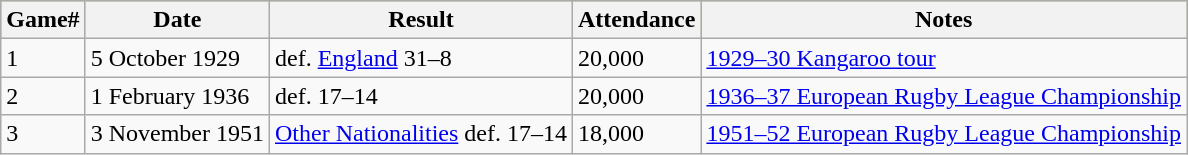<table class="wikitable">
<tr style="background:#bdb76b;">
<th>Game#</th>
<th>Date</th>
<th>Result</th>
<th>Attendance</th>
<th>Notes</th>
</tr>
<tr>
<td>1</td>
<td>5 October 1929</td>
<td> def.  <a href='#'>England</a> 31–8</td>
<td>20,000</td>
<td><a href='#'>1929–30 Kangaroo tour</a></td>
</tr>
<tr>
<td>2</td>
<td>1 February 1936</td>
<td> def.  17–14</td>
<td>20,000</td>
<td><a href='#'>1936–37 European Rugby League Championship</a></td>
</tr>
<tr>
<td>3</td>
<td>3 November 1951</td>
<td><a href='#'>Other Nationalities</a> def.  17–14</td>
<td>18,000</td>
<td><a href='#'>1951–52 European Rugby League Championship</a></td>
</tr>
</table>
